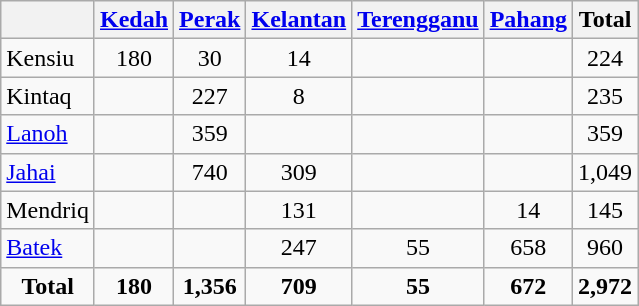<table class="wikitable"  style="text-align: center">
<tr>
<th></th>
<th><a href='#'>Kedah</a></th>
<th><a href='#'>Perak</a></th>
<th><a href='#'>Kelantan</a></th>
<th><a href='#'>Terengganu</a></th>
<th><a href='#'>Pahang</a></th>
<th>Total</th>
</tr>
<tr>
<td style="text-align: left;">Kensiu</td>
<td>180</td>
<td>30</td>
<td>14</td>
<td></td>
<td></td>
<td>224</td>
</tr>
<tr>
<td style="text-align: left;">Kintaq</td>
<td></td>
<td>227</td>
<td>8</td>
<td></td>
<td></td>
<td>235</td>
</tr>
<tr>
<td style="text-align: left;"><a href='#'>Lanoh</a></td>
<td></td>
<td>359</td>
<td></td>
<td></td>
<td></td>
<td>359</td>
</tr>
<tr>
<td style="text-align: left;"><a href='#'>Jahai</a></td>
<td></td>
<td>740</td>
<td>309</td>
<td></td>
<td></td>
<td>1,049</td>
</tr>
<tr>
<td style="text-align: left;">Mendriq</td>
<td></td>
<td></td>
<td>131</td>
<td></td>
<td>14</td>
<td>145</td>
</tr>
<tr>
<td style="text-align: left;"><a href='#'>Batek</a></td>
<td></td>
<td></td>
<td>247</td>
<td>55</td>
<td>658</td>
<td>960</td>
</tr>
<tr>
<td><strong>Total</strong></td>
<td><strong>180</strong></td>
<td><strong>1,356</strong></td>
<td><strong>709</strong></td>
<td><strong>55</strong></td>
<td><strong>672</strong></td>
<td><strong>2,972</strong></td>
</tr>
</table>
